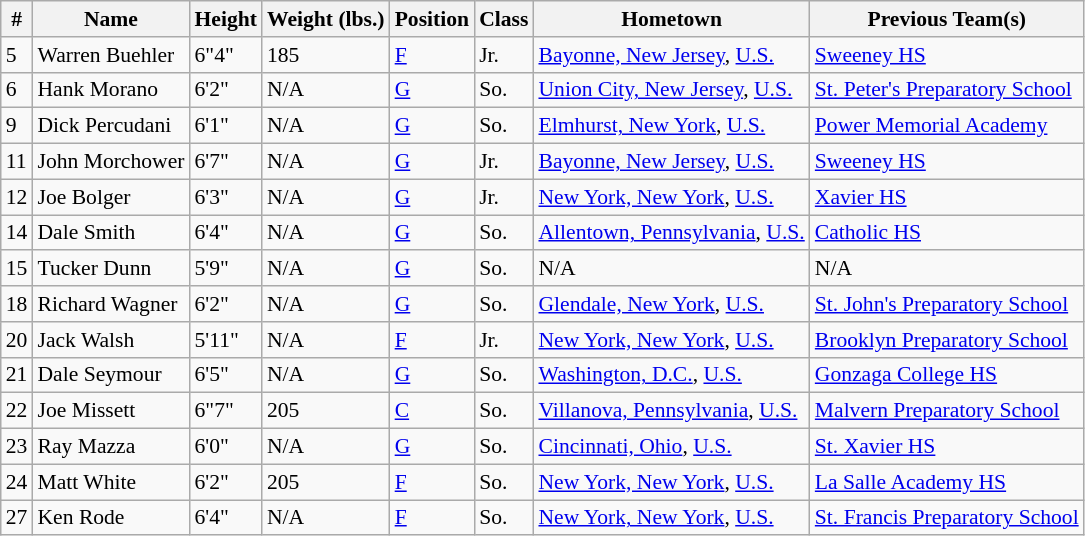<table class="wikitable" style="font-size: 90%">
<tr>
<th>#</th>
<th>Name</th>
<th>Height</th>
<th>Weight (lbs.)</th>
<th>Position</th>
<th>Class</th>
<th>Hometown</th>
<th>Previous Team(s)</th>
</tr>
<tr>
<td>5</td>
<td>Warren Buehler</td>
<td>6"4"</td>
<td>185</td>
<td><a href='#'>F</a></td>
<td>Jr.</td>
<td><a href='#'>Bayonne, New Jersey</a>, <a href='#'>U.S.</a></td>
<td><a href='#'>Sweeney HS</a></td>
</tr>
<tr>
<td>6</td>
<td>Hank Morano</td>
<td>6'2"</td>
<td>N/A</td>
<td><a href='#'>G</a></td>
<td>So.</td>
<td><a href='#'>Union City, New Jersey</a>, <a href='#'>U.S.</a></td>
<td><a href='#'>St. Peter's Preparatory School</a></td>
</tr>
<tr>
<td>9</td>
<td>Dick Percudani</td>
<td>6'1"</td>
<td>N/A</td>
<td><a href='#'>G</a></td>
<td>So.</td>
<td><a href='#'>Elmhurst, New York</a>, <a href='#'>U.S.</a></td>
<td><a href='#'>Power Memorial Academy</a></td>
</tr>
<tr>
<td>11</td>
<td>John Morchower</td>
<td>6'7"</td>
<td>N/A</td>
<td><a href='#'>G</a></td>
<td>Jr.</td>
<td><a href='#'>Bayonne, New Jersey</a>, <a href='#'>U.S.</a></td>
<td><a href='#'>Sweeney HS</a></td>
</tr>
<tr>
<td>12</td>
<td>Joe Bolger</td>
<td>6'3"</td>
<td>N/A</td>
<td><a href='#'>G</a></td>
<td>Jr.</td>
<td><a href='#'>New York, New York</a>, <a href='#'>U.S.</a></td>
<td><a href='#'>Xavier HS</a></td>
</tr>
<tr>
<td>14</td>
<td>Dale Smith</td>
<td>6'4"</td>
<td>N/A</td>
<td><a href='#'>G</a></td>
<td>So.</td>
<td><a href='#'>Allentown, Pennsylvania</a>, <a href='#'>U.S.</a></td>
<td><a href='#'>Catholic HS</a></td>
</tr>
<tr>
<td>15</td>
<td>Tucker Dunn</td>
<td>5'9"</td>
<td>N/A</td>
<td><a href='#'>G</a></td>
<td>So.</td>
<td>N/A</td>
<td>N/A</td>
</tr>
<tr>
<td>18</td>
<td>Richard Wagner</td>
<td>6'2"</td>
<td>N/A</td>
<td><a href='#'>G</a></td>
<td>So.</td>
<td><a href='#'>Glendale, New York</a>, <a href='#'>U.S.</a></td>
<td><a href='#'>St. John's Preparatory School</a></td>
</tr>
<tr>
<td>20</td>
<td>Jack Walsh</td>
<td>5'11"</td>
<td>N/A</td>
<td><a href='#'>F</a></td>
<td>Jr.</td>
<td><a href='#'>New York, New York</a>, <a href='#'>U.S.</a></td>
<td><a href='#'>Brooklyn Preparatory School</a></td>
</tr>
<tr>
<td>21</td>
<td>Dale Seymour</td>
<td>6'5"</td>
<td>N/A</td>
<td><a href='#'>G</a></td>
<td>So.</td>
<td><a href='#'>Washington, D.C.</a>, <a href='#'>U.S.</a></td>
<td><a href='#'>Gonzaga College HS</a></td>
</tr>
<tr>
<td>22</td>
<td>Joe Missett</td>
<td>6"7"</td>
<td>205</td>
<td><a href='#'>C</a></td>
<td>So.</td>
<td><a href='#'>Villanova, Pennsylvania</a>, <a href='#'>U.S.</a></td>
<td><a href='#'>Malvern Preparatory School</a></td>
</tr>
<tr>
<td>23</td>
<td>Ray Mazza</td>
<td>6'0"</td>
<td>N/A</td>
<td><a href='#'>G</a></td>
<td>So.</td>
<td><a href='#'>Cincinnati, Ohio</a>, <a href='#'>U.S.</a></td>
<td><a href='#'>St. Xavier HS</a></td>
</tr>
<tr>
<td>24</td>
<td>Matt White</td>
<td>6'2"</td>
<td>205</td>
<td><a href='#'>F</a></td>
<td>So.</td>
<td><a href='#'>New York, New York</a>, <a href='#'>U.S.</a></td>
<td><a href='#'>La Salle Academy HS</a></td>
</tr>
<tr>
<td>27</td>
<td>Ken Rode</td>
<td>6'4"</td>
<td>N/A</td>
<td><a href='#'>F</a></td>
<td>So.</td>
<td><a href='#'>New York, New York</a>, <a href='#'>U.S.</a></td>
<td><a href='#'>St. Francis Preparatory School</a></td>
</tr>
</table>
